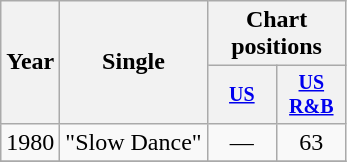<table class="wikitable" style="text-align:center;">
<tr>
<th rowspan="2">Year</th>
<th rowspan="2">Single</th>
<th colspan="2">Chart positions</th>
</tr>
<tr style="font-size:smaller;">
<th width="40"><a href='#'>US</a></th>
<th width="40"><a href='#'>US<br>R&B</a></th>
</tr>
<tr>
<td>1980</td>
<td align="left">"Slow Dance"</td>
<td>—</td>
<td>63</td>
</tr>
<tr>
</tr>
</table>
